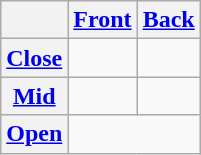<table class="wikitable" style="text-align: center">
<tr>
<th></th>
<th><a href='#'>Front</a></th>
<th><a href='#'>Back</a></th>
</tr>
<tr>
<th><a href='#'>Close</a></th>
<td></td>
<td></td>
</tr>
<tr>
<th><a href='#'>Mid</a></th>
<td></td>
<td></td>
</tr>
<tr>
<th><a href='#'>Open</a></th>
<td colspan="2"></td>
</tr>
</table>
